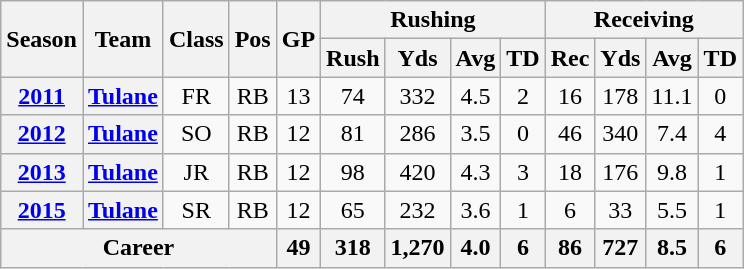<table class="wikitable" style="text-align: center;">
<tr>
<th rowspan="2">Season</th>
<th rowspan="2">Team</th>
<th rowspan="2">Class</th>
<th rowspan="2">Pos</th>
<th rowspan="2">GP</th>
<th colspan="4">Rushing</th>
<th colspan="4">Receiving</th>
</tr>
<tr>
<th>Rush</th>
<th>Yds</th>
<th>Avg</th>
<th>TD</th>
<th>Rec</th>
<th>Yds</th>
<th>Avg</th>
<th>TD</th>
</tr>
<tr>
<th><a href='#'>2011</a></th>
<th><a href='#'>Tulane</a></th>
<td>FR</td>
<td>RB</td>
<td>13</td>
<td>74</td>
<td>332</td>
<td>4.5</td>
<td>2</td>
<td>16</td>
<td>178</td>
<td>11.1</td>
<td>0</td>
</tr>
<tr>
<th><a href='#'>2012</a></th>
<th><a href='#'>Tulane</a></th>
<td>SO</td>
<td>RB</td>
<td>12</td>
<td>81</td>
<td>286</td>
<td>3.5</td>
<td>0</td>
<td>46</td>
<td>340</td>
<td>7.4</td>
<td>4</td>
</tr>
<tr>
<th><a href='#'>2013</a></th>
<th><a href='#'>Tulane</a></th>
<td>JR</td>
<td>RB</td>
<td>12</td>
<td>98</td>
<td>420</td>
<td>4.3</td>
<td>3</td>
<td>18</td>
<td>176</td>
<td>9.8</td>
<td>1</td>
</tr>
<tr>
<th><a href='#'>2015</a></th>
<th><a href='#'>Tulane</a></th>
<td>SR</td>
<td>RB</td>
<td>12</td>
<td>65</td>
<td>232</td>
<td>3.6</td>
<td>1</td>
<td>6</td>
<td>33</td>
<td>5.5</td>
<td>1</td>
</tr>
<tr>
<th colspan="4">Career</th>
<th>49</th>
<th>318</th>
<th>1,270</th>
<th>4.0</th>
<th>6</th>
<th>86</th>
<th>727</th>
<th>8.5</th>
<th>6</th>
</tr>
</table>
